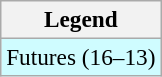<table class="wikitable" style=font-size:97%>
<tr>
<th>Legend</th>
</tr>
<tr bgcolor=CFFCFF>
<td>Futures (16–13)</td>
</tr>
</table>
